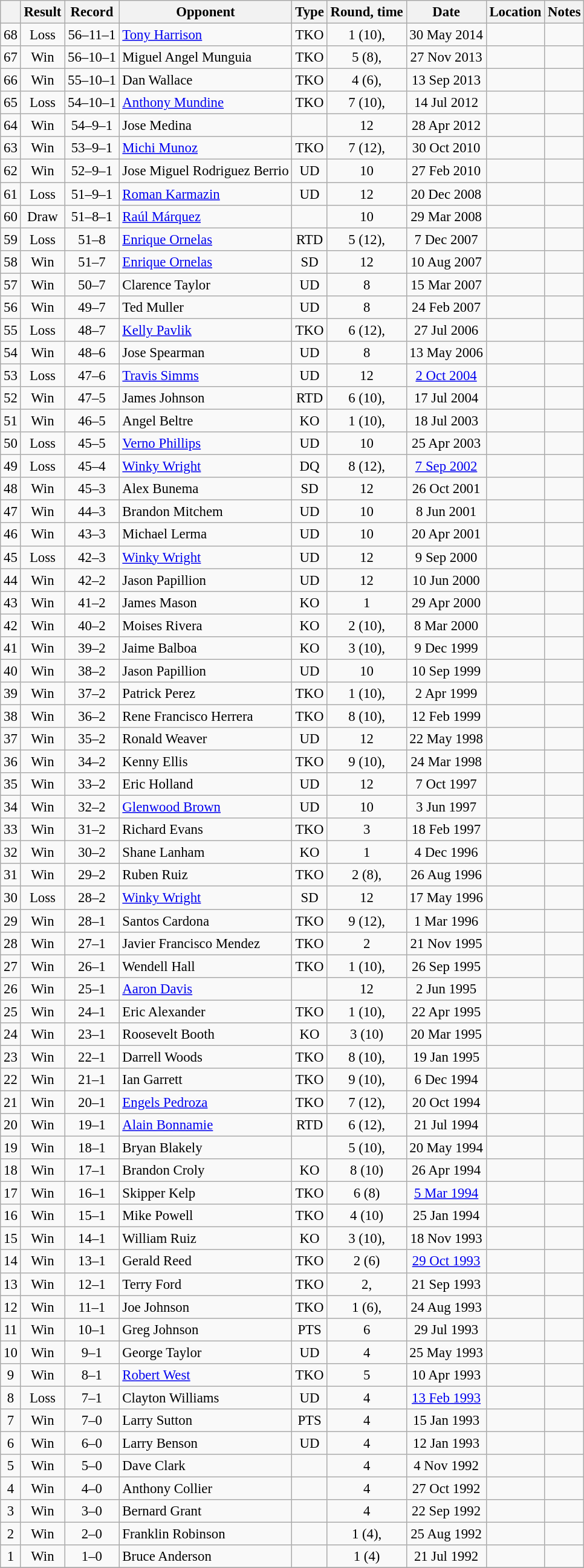<table class="wikitable" style="text-align:center; font-size:95%">
<tr>
<th></th>
<th>Result</th>
<th>Record</th>
<th>Opponent</th>
<th>Type</th>
<th>Round, time</th>
<th>Date</th>
<th>Location</th>
<th>Notes</th>
</tr>
<tr>
<td>68</td>
<td>Loss</td>
<td>56–11–1</td>
<td style="text-align:left;"><a href='#'>Tony Harrison</a></td>
<td>TKO</td>
<td>1 (10), </td>
<td>30 May 2014</td>
<td style="text-align:left;"></td>
<td></td>
</tr>
<tr>
<td>67</td>
<td>Win</td>
<td>56–10–1</td>
<td style="text-align:left;">Miguel Angel Munguia</td>
<td>TKO</td>
<td>5 (8), </td>
<td>27 Nov 2013</td>
<td style="text-align:left;"></td>
<td></td>
</tr>
<tr>
<td>66</td>
<td>Win</td>
<td>55–10–1</td>
<td style="text-align:left;">Dan Wallace</td>
<td>TKO</td>
<td>4 (6), </td>
<td>13 Sep 2013</td>
<td style="text-align:left;"></td>
<td></td>
</tr>
<tr>
<td>65</td>
<td>Loss</td>
<td>54–10–1</td>
<td style="text-align:left;"><a href='#'>Anthony Mundine</a></td>
<td>TKO</td>
<td>7 (10), </td>
<td>14 Jul 2012</td>
<td style="text-align:left;"></td>
<td style="text-align:left;"></td>
</tr>
<tr>
<td>64</td>
<td>Win</td>
<td>54–9–1</td>
<td style="text-align:left;">Jose Medina</td>
<td></td>
<td>12</td>
<td>28 Apr 2012</td>
<td style="text-align:left;"></td>
<td style="text-align:left;"></td>
</tr>
<tr>
<td>63</td>
<td>Win</td>
<td>53–9–1</td>
<td style="text-align:left;"><a href='#'>Michi Munoz</a></td>
<td>TKO</td>
<td>7 (12), </td>
<td>30 Oct 2010</td>
<td style="text-align:left;"></td>
<td style="text-align:left;"></td>
</tr>
<tr>
<td>62</td>
<td>Win</td>
<td>52–9–1</td>
<td style="text-align:left;">Jose Miguel Rodriguez Berrio</td>
<td>UD</td>
<td>10</td>
<td>27 Feb 2010</td>
<td style="text-align:left;"></td>
<td style="text-align:left;"></td>
</tr>
<tr>
<td>61</td>
<td>Loss</td>
<td>51–9–1</td>
<td style="text-align:left;"><a href='#'>Roman Karmazin</a></td>
<td>UD</td>
<td>12</td>
<td>20 Dec 2008</td>
<td style="text-align:left;"></td>
<td style="text-align:left;"></td>
</tr>
<tr>
<td>60</td>
<td>Draw</td>
<td>51–8–1</td>
<td style="text-align:left;"><a href='#'>Raúl Márquez</a></td>
<td></td>
<td>10</td>
<td>29 Mar 2008</td>
<td style="text-align:left;"></td>
<td></td>
</tr>
<tr>
<td>59</td>
<td>Loss</td>
<td>51–8</td>
<td style="text-align:left;"><a href='#'>Enrique Ornelas</a></td>
<td>RTD</td>
<td>5 (12), </td>
<td>7 Dec 2007</td>
<td style="text-align:left;"></td>
<td style="text-align:left;"></td>
</tr>
<tr>
<td>58</td>
<td>Win</td>
<td>51–7</td>
<td style="text-align:left;"><a href='#'>Enrique Ornelas</a></td>
<td>SD</td>
<td>12</td>
<td>10 Aug 2007</td>
<td style="text-align:left;"></td>
<td style="text-align:left;"></td>
</tr>
<tr>
<td>57</td>
<td>Win</td>
<td>50–7</td>
<td style="text-align:left;">Clarence Taylor</td>
<td>UD</td>
<td>8</td>
<td>15 Mar 2007</td>
<td style="text-align:left;"></td>
<td></td>
</tr>
<tr>
<td>56</td>
<td>Win</td>
<td>49–7</td>
<td style="text-align:left;">Ted Muller</td>
<td>UD</td>
<td>8</td>
<td>24 Feb 2007</td>
<td style="text-align:left;"></td>
<td></td>
</tr>
<tr>
<td>55</td>
<td>Loss</td>
<td>48–7</td>
<td style="text-align:left;"><a href='#'>Kelly Pavlik</a></td>
<td>TKO</td>
<td>6 (12), </td>
<td>27 Jul 2006</td>
<td style="text-align:left;"></td>
<td style="text-align:left;"></td>
</tr>
<tr>
<td>54</td>
<td>Win</td>
<td>48–6</td>
<td style="text-align:left;">Jose Spearman</td>
<td>UD</td>
<td>8</td>
<td>13 May 2006</td>
<td style="text-align:left;"></td>
<td></td>
</tr>
<tr>
<td>53</td>
<td>Loss</td>
<td>47–6</td>
<td style="text-align:left;"><a href='#'>Travis Simms</a></td>
<td>UD</td>
<td>12</td>
<td><a href='#'>2 Oct 2004</a></td>
<td style="text-align:left;"></td>
<td style="text-align:left;"></td>
</tr>
<tr>
<td>52</td>
<td>Win</td>
<td>47–5</td>
<td style="text-align:left;">James Johnson</td>
<td>RTD</td>
<td>6 (10), </td>
<td>17 Jul 2004</td>
<td style="text-align:left;"></td>
<td></td>
</tr>
<tr>
<td>51</td>
<td>Win</td>
<td>46–5</td>
<td style="text-align:left;">Angel Beltre</td>
<td>KO</td>
<td>1 (10), </td>
<td>18 Jul 2003</td>
<td style="text-align:left;"></td>
<td></td>
</tr>
<tr>
<td>50</td>
<td>Loss</td>
<td>45–5</td>
<td style="text-align:left;"><a href='#'>Verno Phillips</a></td>
<td>UD</td>
<td>10</td>
<td>25 Apr 2003</td>
<td style="text-align:left;"></td>
<td></td>
</tr>
<tr>
<td>49</td>
<td>Loss</td>
<td>45–4</td>
<td style="text-align:left;"><a href='#'>Winky Wright</a></td>
<td>DQ</td>
<td>8 (12), </td>
<td><a href='#'>7 Sep 2002</a></td>
<td style="text-align:left;"></td>
<td style="text-align:left;"></td>
</tr>
<tr>
<td>48</td>
<td>Win</td>
<td>45–3</td>
<td style="text-align:left;">Alex Bunema</td>
<td>SD</td>
<td>12</td>
<td>26 Oct 2001</td>
<td style="text-align:left;"></td>
<td></td>
</tr>
<tr>
<td>47</td>
<td>Win</td>
<td>44–3</td>
<td style="text-align:left;">Brandon Mitchem</td>
<td>UD</td>
<td>10</td>
<td>8 Jun 2001</td>
<td style="text-align:left;"></td>
<td></td>
</tr>
<tr>
<td>46</td>
<td>Win</td>
<td>43–3</td>
<td style="text-align:left;">Michael Lerma</td>
<td>UD</td>
<td>10</td>
<td>20 Apr 2001</td>
<td style="text-align:left;"></td>
<td></td>
</tr>
<tr>
<td>45</td>
<td>Loss</td>
<td>42–3</td>
<td style="text-align:left;"><a href='#'>Winky Wright</a></td>
<td>UD</td>
<td>12</td>
<td>9 Sep 2000</td>
<td style="text-align:left;"></td>
<td style="text-align:left;"></td>
</tr>
<tr>
<td>44</td>
<td>Win</td>
<td>42–2</td>
<td style="text-align:left;">Jason Papillion</td>
<td>UD</td>
<td>12</td>
<td>10 Jun 2000</td>
<td style="text-align:left;"></td>
<td style="text-align:left;"></td>
</tr>
<tr>
<td>43</td>
<td>Win</td>
<td>41–2</td>
<td style="text-align:left;">James Mason</td>
<td>KO</td>
<td>1</td>
<td>29 Apr 2000</td>
<td style="text-align:left;"></td>
<td></td>
</tr>
<tr>
<td>42</td>
<td>Win</td>
<td>40–2</td>
<td style="text-align:left;">Moises Rivera</td>
<td>KO</td>
<td>2 (10), </td>
<td>8 Mar 2000</td>
<td style="text-align:left;"></td>
<td></td>
</tr>
<tr>
<td>41</td>
<td>Win</td>
<td>39–2</td>
<td style="text-align:left;">Jaime Balboa</td>
<td>KO</td>
<td>3 (10), </td>
<td>9 Dec 1999</td>
<td style="text-align:left;"></td>
<td></td>
</tr>
<tr>
<td>40</td>
<td>Win</td>
<td>38–2</td>
<td style="text-align:left;">Jason Papillion</td>
<td>UD</td>
<td>10</td>
<td>10 Sep 1999</td>
<td style="text-align:left;"></td>
<td></td>
</tr>
<tr>
<td>39</td>
<td>Win</td>
<td>37–2</td>
<td style="text-align:left;">Patrick Perez</td>
<td>TKO</td>
<td>1 (10), </td>
<td>2 Apr 1999</td>
<td style="text-align:left;"></td>
<td></td>
</tr>
<tr>
<td>38</td>
<td>Win</td>
<td>36–2</td>
<td style="text-align:left;">Rene Francisco Herrera</td>
<td>TKO</td>
<td>8 (10), </td>
<td>12 Feb 1999</td>
<td style="text-align:left;"></td>
<td></td>
</tr>
<tr>
<td>37</td>
<td>Win</td>
<td>35–2</td>
<td style="text-align:left;">Ronald Weaver</td>
<td>UD</td>
<td>12</td>
<td>22 May 1998</td>
<td style="text-align:left;"></td>
<td style="text-align:left;"></td>
</tr>
<tr>
<td>36</td>
<td>Win</td>
<td>34–2</td>
<td style="text-align:left;">Kenny Ellis</td>
<td>TKO</td>
<td>9 (10), </td>
<td>24 Mar 1998</td>
<td style="text-align:left;"></td>
<td></td>
</tr>
<tr>
<td>35</td>
<td>Win</td>
<td>33–2</td>
<td style="text-align:left;">Eric Holland</td>
<td>UD</td>
<td>12</td>
<td>7 Oct 1997</td>
<td style="text-align:left;"></td>
<td style="text-align:left;"></td>
</tr>
<tr>
<td>34</td>
<td>Win</td>
<td>32–2</td>
<td style="text-align:left;"><a href='#'>Glenwood Brown</a></td>
<td>UD</td>
<td>10</td>
<td>3 Jun 1997</td>
<td style="text-align:left;"></td>
<td></td>
</tr>
<tr>
<td>33</td>
<td>Win</td>
<td>31–2</td>
<td style="text-align:left;">Richard Evans</td>
<td>TKO</td>
<td>3</td>
<td>18 Feb 1997</td>
<td style="text-align:left;"></td>
<td></td>
</tr>
<tr>
<td>32</td>
<td>Win</td>
<td>30–2</td>
<td style="text-align:left;">Shane Lanham</td>
<td>KO</td>
<td>1</td>
<td>4 Dec 1996</td>
<td style="text-align:left;"></td>
<td></td>
</tr>
<tr>
<td>31</td>
<td>Win</td>
<td>29–2</td>
<td style="text-align:left;">Ruben Ruiz</td>
<td>TKO</td>
<td>2 (8), </td>
<td>26 Aug 1996</td>
<td style="text-align:left;"></td>
<td></td>
</tr>
<tr>
<td>30</td>
<td>Loss</td>
<td>28–2</td>
<td style="text-align:left;"><a href='#'>Winky Wright</a></td>
<td>SD</td>
<td>12</td>
<td>17 May 1996</td>
<td style="text-align:left;"></td>
<td style="text-align:left;"></td>
</tr>
<tr>
<td>29</td>
<td>Win</td>
<td>28–1</td>
<td style="text-align:left;">Santos Cardona</td>
<td>TKO</td>
<td>9 (12), </td>
<td>1 Mar 1996</td>
<td style="text-align:left;"></td>
<td style="text-align:left;"></td>
</tr>
<tr>
<td>28</td>
<td>Win</td>
<td>27–1</td>
<td style="text-align:left;">Javier Francisco Mendez</td>
<td>TKO</td>
<td>2</td>
<td>21 Nov 1995</td>
<td style="text-align:left;"></td>
<td></td>
</tr>
<tr>
<td>27</td>
<td>Win</td>
<td>26–1</td>
<td style="text-align:left;">Wendell Hall</td>
<td>TKO</td>
<td>1 (10), </td>
<td>26 Sep 1995</td>
<td style="text-align:left;"></td>
<td></td>
</tr>
<tr>
<td>26</td>
<td>Win</td>
<td>25–1</td>
<td style="text-align:left;"><a href='#'>Aaron Davis</a></td>
<td></td>
<td>12</td>
<td>2 Jun 1995</td>
<td style="text-align:left;"></td>
<td style="text-align:left;"></td>
</tr>
<tr>
<td>25</td>
<td>Win</td>
<td>24–1</td>
<td style="text-align:left;">Eric Alexander</td>
<td>TKO</td>
<td>1 (10), </td>
<td>22 Apr 1995</td>
<td style="text-align:left;"></td>
<td></td>
</tr>
<tr>
<td>24</td>
<td>Win</td>
<td>23–1</td>
<td style="text-align:left;">Roosevelt Booth</td>
<td>KO</td>
<td>3 (10)</td>
<td>20 Mar 1995</td>
<td style="text-align:left;"></td>
<td></td>
</tr>
<tr>
<td>23</td>
<td>Win</td>
<td>22–1</td>
<td style="text-align:left;">Darrell Woods</td>
<td>TKO</td>
<td>8 (10), </td>
<td>19 Jan 1995</td>
<td style="text-align:left;"></td>
<td></td>
</tr>
<tr>
<td>22</td>
<td>Win</td>
<td>21–1</td>
<td style="text-align:left;">Ian Garrett</td>
<td>TKO</td>
<td>9 (10), </td>
<td>6 Dec 1994</td>
<td style="text-align:left;"></td>
<td></td>
</tr>
<tr>
<td>21</td>
<td>Win</td>
<td>20–1</td>
<td style="text-align:left;"><a href='#'>Engels Pedroza</a></td>
<td>TKO</td>
<td>7 (12), </td>
<td>20 Oct 1994</td>
<td style="text-align:left;"></td>
<td style="text-align:left;"></td>
</tr>
<tr>
<td>20</td>
<td>Win</td>
<td>19–1</td>
<td style="text-align:left;"><a href='#'>Alain Bonnamie</a></td>
<td>RTD</td>
<td>6 (12), </td>
<td>21 Jul 1994</td>
<td style="text-align:left;"></td>
<td style="text-align:left;"></td>
</tr>
<tr>
<td>19</td>
<td>Win</td>
<td>18–1</td>
<td style="text-align:left;">Bryan Blakely</td>
<td></td>
<td>5 (10), </td>
<td>20 May 1994</td>
<td style="text-align:left;"></td>
<td style="text-align:left;"></td>
</tr>
<tr>
<td>18</td>
<td>Win</td>
<td>17–1</td>
<td style="text-align:left;">Brandon Croly</td>
<td>KO</td>
<td>8 (10)</td>
<td>26 Apr 1994</td>
<td style="text-align:left;"></td>
<td></td>
</tr>
<tr>
<td>17</td>
<td>Win</td>
<td>16–1</td>
<td style="text-align:left;">Skipper Kelp</td>
<td>TKO</td>
<td>6 (8)</td>
<td><a href='#'>5 Mar 1994</a></td>
<td style="text-align:left;"></td>
<td></td>
</tr>
<tr>
<td>16</td>
<td>Win</td>
<td>15–1</td>
<td style="text-align:left;">Mike Powell</td>
<td>TKO</td>
<td>4 (10)</td>
<td>25 Jan 1994</td>
<td style="text-align:left;"></td>
<td></td>
</tr>
<tr>
<td>15</td>
<td>Win</td>
<td>14–1</td>
<td style="text-align:left;">William Ruiz</td>
<td>KO</td>
<td>3 (10), </td>
<td>18 Nov 1993</td>
<td style="text-align:left;"></td>
<td></td>
</tr>
<tr>
<td>14</td>
<td>Win</td>
<td>13–1</td>
<td style="text-align:left;">Gerald Reed</td>
<td>TKO</td>
<td>2 (6)</td>
<td><a href='#'>29 Oct 1993</a></td>
<td style="text-align:left;"></td>
<td></td>
</tr>
<tr>
<td>13</td>
<td>Win</td>
<td>12–1</td>
<td style="text-align:left;">Terry Ford</td>
<td>TKO</td>
<td>2, </td>
<td>21 Sep 1993</td>
<td style="text-align:left;"></td>
<td></td>
</tr>
<tr>
<td>12</td>
<td>Win</td>
<td>11–1</td>
<td style="text-align:left;">Joe Johnson</td>
<td>TKO</td>
<td>1 (6), </td>
<td>24 Aug 1993</td>
<td style="text-align:left;"></td>
<td></td>
</tr>
<tr>
<td>11</td>
<td>Win</td>
<td>10–1</td>
<td style="text-align:left;">Greg Johnson</td>
<td>PTS</td>
<td>6</td>
<td>29 Jul 1993</td>
<td style="text-align:left;"></td>
<td></td>
</tr>
<tr>
<td>10</td>
<td>Win</td>
<td>9–1</td>
<td style="text-align:left;">George Taylor</td>
<td>UD</td>
<td>4</td>
<td>25 May 1993</td>
<td style="text-align:left;"></td>
<td></td>
</tr>
<tr>
<td>9</td>
<td>Win</td>
<td>8–1</td>
<td style="text-align:left;"><a href='#'>Robert West</a></td>
<td>TKO</td>
<td>5</td>
<td>10 Apr 1993</td>
<td style="text-align:left;"></td>
<td></td>
</tr>
<tr>
<td>8</td>
<td>Loss</td>
<td>7–1</td>
<td style="text-align:left;">Clayton Williams</td>
<td>UD</td>
<td>4</td>
<td><a href='#'>13 Feb 1993</a></td>
<td style="text-align:left;"></td>
<td></td>
</tr>
<tr>
<td>7</td>
<td>Win</td>
<td>7–0</td>
<td style="text-align:left;">Larry Sutton</td>
<td>PTS</td>
<td>4</td>
<td>15 Jan 1993</td>
<td style="text-align:left;"></td>
<td></td>
</tr>
<tr>
<td>6</td>
<td>Win</td>
<td>6–0</td>
<td style="text-align:left;">Larry Benson</td>
<td>UD</td>
<td>4</td>
<td>12 Jan 1993</td>
<td style="text-align:left;"></td>
<td></td>
</tr>
<tr>
<td>5</td>
<td>Win</td>
<td>5–0</td>
<td style="text-align:left;">Dave Clark</td>
<td></td>
<td>4</td>
<td>4 Nov 1992</td>
<td style="text-align:left;"></td>
<td></td>
</tr>
<tr>
<td>4</td>
<td>Win</td>
<td>4–0</td>
<td style="text-align:left;">Anthony Collier</td>
<td></td>
<td>4</td>
<td>27 Oct 1992</td>
<td style="text-align:left;"></td>
<td style="text-align:left;"></td>
</tr>
<tr>
<td>3</td>
<td>Win</td>
<td>3–0</td>
<td style="text-align:left;">Bernard Grant</td>
<td></td>
<td>4</td>
<td>22 Sep 1992</td>
<td style="text-align:left;"></td>
<td></td>
</tr>
<tr>
<td>2</td>
<td>Win</td>
<td>2–0</td>
<td style="text-align:left;">Franklin Robinson</td>
<td></td>
<td>1 (4), </td>
<td>25 Aug 1992</td>
<td style="text-align:left;"></td>
<td></td>
</tr>
<tr>
<td>1</td>
<td>Win</td>
<td>1–0</td>
<td style="text-align:left;">Bruce Anderson</td>
<td></td>
<td>1 (4)</td>
<td>21 Jul 1992</td>
<td style="text-align:left;"></td>
<td></td>
</tr>
<tr>
</tr>
</table>
